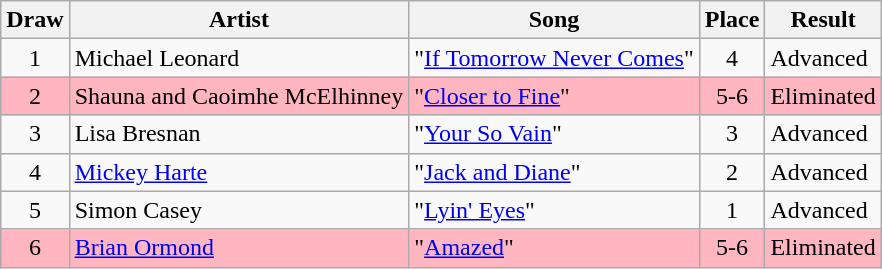<table class="sortable wikitable" style="margin: 1em auto 1em auto; text-align:center">
<tr>
<th>Draw</th>
<th>Artist</th>
<th>Song </th>
<th>Place</th>
<th>Result</th>
</tr>
<tr>
<td>1</td>
<td align="left">Michael Leonard</td>
<td align="left">"<a href='#'>If Tomorrow Never Comes</a>" </td>
<td>4</td>
<td align="left">Advanced</td>
</tr>
<tr style="background:lightpink;">
<td>2</td>
<td align="left">Shauna and Caoimhe McElhinney</td>
<td align="left">"<a href='#'>Closer to Fine</a>" </td>
<td>5-6</td>
<td align="left">Eliminated</td>
</tr>
<tr>
<td>3</td>
<td align="left">Lisa Bresnan</td>
<td align="left">"<a href='#'>Your So Vain</a>" </td>
<td>3</td>
<td align="left">Advanced</td>
</tr>
<tr>
<td>4</td>
<td align="left"><a href='#'>Mickey Harte</a></td>
<td align="left">"<a href='#'>Jack and Diane</a>" </td>
<td>2</td>
<td align="left">Advanced</td>
</tr>
<tr>
<td>5</td>
<td align="left">Simon Casey</td>
<td align="left">"<a href='#'>Lyin' Eyes</a>" </td>
<td>1</td>
<td align="left">Advanced</td>
</tr>
<tr style="background:lightpink;">
<td>6</td>
<td align="left"><a href='#'>Brian Ormond</a></td>
<td align="left">"<a href='#'>Amazed</a>" </td>
<td>5-6</td>
<td align="left">Eliminated</td>
</tr>
</table>
